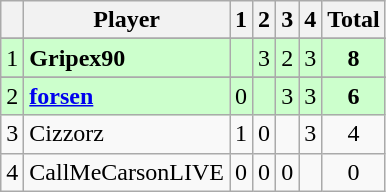<table class="wikitable" style="text-align: center;">
<tr>
<th></th>
<th>Player</th>
<th>1</th>
<th>2</th>
<th>3</th>
<th>4</th>
<th>Total</th>
</tr>
<tr>
</tr>
<tr style="background:#ccffcc;">
<td>1</td>
<td align="left"><strong>Gripex90</strong></td>
<td></td>
<td>3</td>
<td>2</td>
<td>3</td>
<td><strong>8</strong></td>
</tr>
<tr>
</tr>
<tr style="background:#ccffcc;">
<td>2</td>
<td align="left"><strong><a href='#'>forsen</a></strong></td>
<td>0</td>
<td></td>
<td>3</td>
<td>3</td>
<td><strong>6</strong></td>
</tr>
<tr>
<td>3</td>
<td align="left">Cizzorz</td>
<td>1</td>
<td>0</td>
<td></td>
<td>3</td>
<td>4</td>
</tr>
<tr>
<td>4</td>
<td align="left">CallMeCarsonLIVE</td>
<td>0</td>
<td>0</td>
<td>0</td>
<td></td>
<td>0</td>
</tr>
</table>
